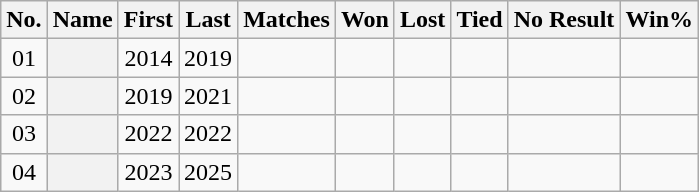<table class="wikitable plainrowheaders sortable">
<tr align="center">
<th scope="col">No.</th>
<th scope="col">Name</th>
<th scope="col">First</th>
<th scope="col">Last</th>
<th scope="col">Matches</th>
<th scope="col">Won</th>
<th scope="col">Lost</th>
<th scope="col">Tied</th>
<th scope="col">No Result</th>
<th scope="col">Win%</th>
</tr>
<tr align=center>
<td><span>0</span>1</td>
<th scope="row"></th>
<td>2014</td>
<td>2019</td>
<td></td>
<td></td>
<td></td>
<td></td>
<td></td>
<td></td>
</tr>
<tr align=center>
<td><span>0</span>2</td>
<th scope="row"></th>
<td>2019</td>
<td>2021</td>
<td></td>
<td></td>
<td></td>
<td></td>
<td></td>
<td></td>
</tr>
<tr align=center>
<td><span>0</span>3</td>
<th scope="row"></th>
<td>2022</td>
<td>2022</td>
<td></td>
<td></td>
<td></td>
<td></td>
<td></td>
<td></td>
</tr>
<tr align=center>
<td><span>0</span>4</td>
<th scope="row"></th>
<td>2023</td>
<td>2025</td>
<td></td>
<td></td>
<td></td>
<td></td>
<td></td>
<td></td>
</tr>
</table>
